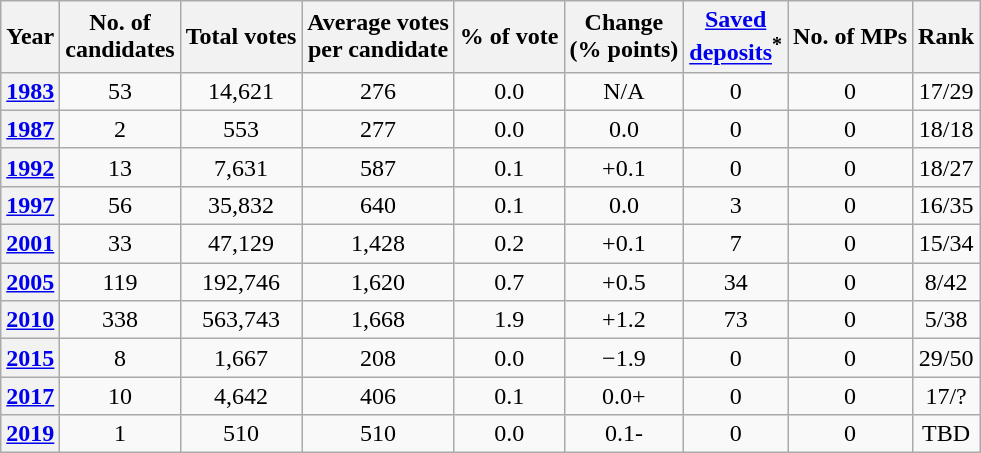<table class="wikitable sortable">
<tr>
<th>Year</th>
<th>No. of<br>candidates</th>
<th>Total votes</th>
<th>Average votes<br>per candidate</th>
<th>% of vote</th>
<th>Change<br>(% points)</th>
<th><a href='#'>Saved<br>deposits</a><sup><strong>*</strong></sup></th>
<th>No. of MPs</th>
<th>Rank</th>
</tr>
<tr style="text-align:center;">
<th style="text-align:left;"><a href='#'>1983</a></th>
<td>53</td>
<td>14,621</td>
<td>276</td>
<td>0.0</td>
<td>N/A</td>
<td>0</td>
<td>0</td>
<td>17/29 </td>
</tr>
<tr style="text-align:center;">
<th style="text-align:left;"><a href='#'>1987</a></th>
<td>2</td>
<td>553</td>
<td>277</td>
<td>0.0</td>
<td>0.0</td>
<td>0</td>
<td>0</td>
<td>18/18 </td>
</tr>
<tr style="text-align:center;">
<th style="text-align:left;"><a href='#'>1992</a></th>
<td>13</td>
<td>7,631</td>
<td>587</td>
<td>0.1</td>
<td>+0.1</td>
<td>0</td>
<td>0</td>
<td>18/27 </td>
</tr>
<tr style="text-align:center;">
<th style="text-align:left;"><a href='#'>1997</a></th>
<td>56</td>
<td>35,832</td>
<td>640</td>
<td>0.1</td>
<td>0.0</td>
<td>3</td>
<td>0</td>
<td>16/35 </td>
</tr>
<tr style="text-align:center;">
<th style="text-align:left;"><a href='#'>2001</a></th>
<td>33</td>
<td>47,129</td>
<td>1,428</td>
<td>0.2</td>
<td>+0.1</td>
<td>7</td>
<td>0</td>
<td>15/34 </td>
</tr>
<tr style="text-align:center;">
<th style="text-align:left;"><a href='#'>2005</a></th>
<td>119</td>
<td>192,746</td>
<td>1,620</td>
<td>0.7</td>
<td>+0.5</td>
<td>34</td>
<td>0</td>
<td>8/42 </td>
</tr>
<tr style="text-align:center;">
<th style="text-align:left;"><a href='#'>2010</a></th>
<td>338</td>
<td>563,743</td>
<td>1,668</td>
<td>1.9</td>
<td>+1.2</td>
<td>73</td>
<td>0</td>
<td>5/38 </td>
</tr>
<tr style="text-align:center;">
<th style="text-align:left;"><a href='#'>2015</a></th>
<td>8</td>
<td>1,667</td>
<td>208</td>
<td>0.0</td>
<td>−1.9</td>
<td>0</td>
<td>0</td>
<td>29/50 </td>
</tr>
<tr style="text-align:center;">
<th style="text-align:left;"><a href='#'>2017</a></th>
<td>10</td>
<td>4,642</td>
<td>406</td>
<td>0.1</td>
<td>0.0+</td>
<td>0</td>
<td>0</td>
<td>17/? </td>
</tr>
<tr style="text-align:center;">
<th style="text-align:left;"><a href='#'>2019</a></th>
<td>1</td>
<td>510</td>
<td>510</td>
<td>0.0</td>
<td>0.1-</td>
<td>0</td>
<td>0</td>
<td>TBD</td>
</tr>
</table>
